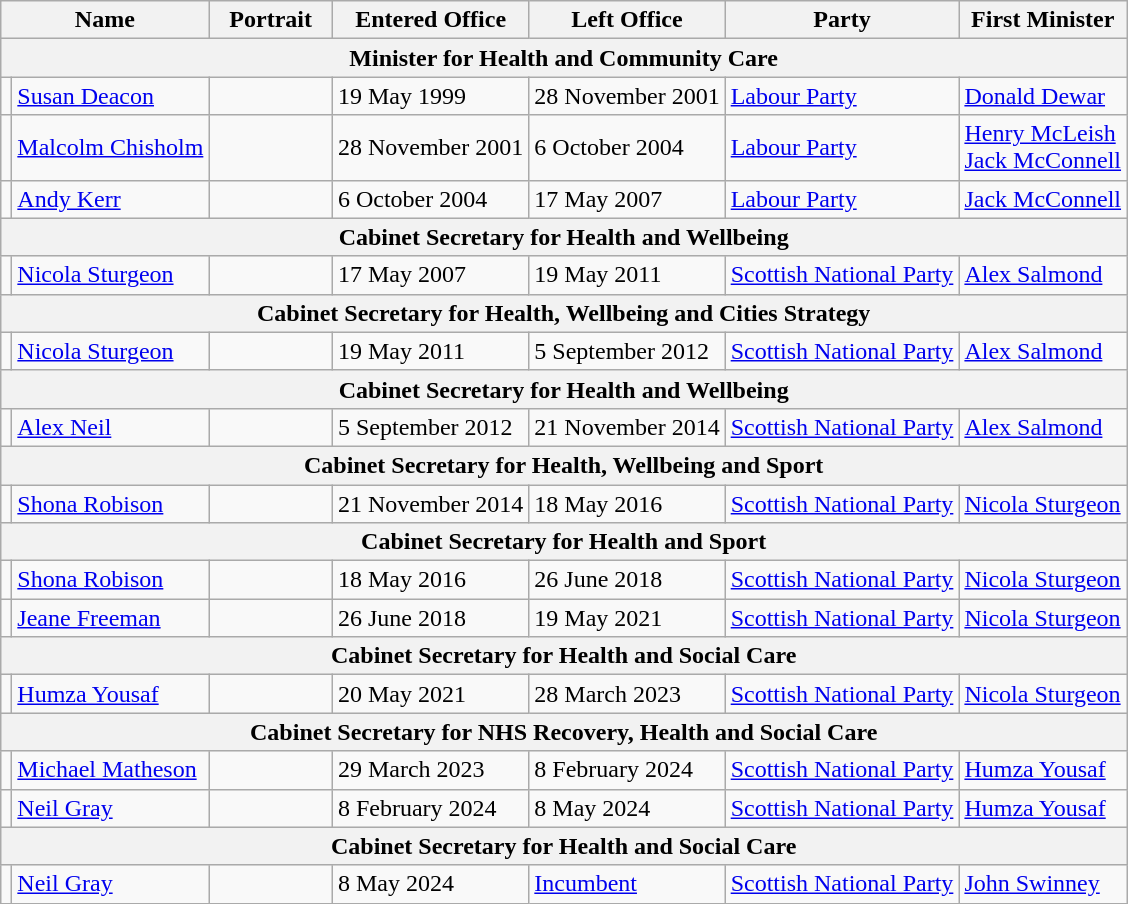<table class="wikitable" style="margin: 0 0 0 1em; background: #f9f9f9; border: 1px #aaaaaa solid; border-collapse: collapse; ">
<tr>
<th colspan="2">Name</th>
<th width="75">Portrait</th>
<th>Entered Office</th>
<th>Left Office</th>
<th>Party</th>
<th>First Minister</th>
</tr>
<tr>
<th colspan="7"><strong>Minister for Health and Community Care</strong></th>
</tr>
<tr>
<td></td>
<td><a href='#'>Susan Deacon</a></td>
<td></td>
<td>19 May 1999</td>
<td>28 November 2001</td>
<td><a href='#'>Labour Party</a></td>
<td><a href='#'>Donald Dewar</a></td>
</tr>
<tr>
<td></td>
<td><a href='#'>Malcolm Chisholm</a></td>
<td></td>
<td>28 November 2001</td>
<td>6 October 2004</td>
<td><a href='#'>Labour Party</a></td>
<td><a href='#'>Henry McLeish</a>  <br><a href='#'>Jack McConnell</a></td>
</tr>
<tr>
<td></td>
<td><a href='#'>Andy Kerr</a></td>
<td></td>
<td>6 October 2004</td>
<td>17 May 2007</td>
<td><a href='#'>Labour Party</a></td>
<td><a href='#'>Jack McConnell</a></td>
</tr>
<tr>
<th colspan="7"><strong>Cabinet Secretary for Health and Wellbeing</strong></th>
</tr>
<tr>
<td></td>
<td><a href='#'>Nicola Sturgeon</a></td>
<td></td>
<td>17 May 2007</td>
<td>19 May 2011</td>
<td><a href='#'>Scottish National Party</a></td>
<td><a href='#'>Alex Salmond</a></td>
</tr>
<tr>
<th colspan="7"><strong>Cabinet Secretary for Health, Wellbeing and Cities Strategy</strong></th>
</tr>
<tr>
<td></td>
<td><a href='#'>Nicola Sturgeon</a></td>
<td></td>
<td>19 May 2011</td>
<td>5 September 2012</td>
<td><a href='#'>Scottish National Party</a></td>
<td><a href='#'>Alex Salmond</a></td>
</tr>
<tr>
<th colspan="7"><strong>Cabinet Secretary for Health and Wellbeing</strong></th>
</tr>
<tr>
<td></td>
<td><a href='#'>Alex Neil</a></td>
<td></td>
<td>5 September 2012</td>
<td>21 November 2014</td>
<td><a href='#'>Scottish National Party</a></td>
<td><a href='#'>Alex Salmond</a></td>
</tr>
<tr>
<th colspan="7"><strong>Cabinet Secretary for Health, Wellbeing and Sport</strong></th>
</tr>
<tr>
<td></td>
<td><a href='#'>Shona Robison</a></td>
<td></td>
<td>21 November 2014</td>
<td>18 May 2016</td>
<td><a href='#'>Scottish National Party</a></td>
<td><a href='#'>Nicola Sturgeon</a></td>
</tr>
<tr>
<th colspan="7"><strong>Cabinet Secretary for Health and Sport</strong></th>
</tr>
<tr>
<td></td>
<td><a href='#'>Shona Robison</a></td>
<td></td>
<td>18 May 2016</td>
<td>26 June 2018</td>
<td><a href='#'>Scottish National Party</a></td>
<td><a href='#'>Nicola Sturgeon</a></td>
</tr>
<tr>
<td></td>
<td><a href='#'>Jeane Freeman</a></td>
<td></td>
<td>26 June 2018</td>
<td>19 May 2021</td>
<td><a href='#'>Scottish National Party</a></td>
<td><a href='#'>Nicola Sturgeon</a></td>
</tr>
<tr>
<th colspan="7"><strong>Cabinet Secretary for Health and Social Care</strong></th>
</tr>
<tr>
<td></td>
<td><a href='#'>Humza Yousaf</a></td>
<td></td>
<td>20 May 2021</td>
<td>28 March 2023</td>
<td><a href='#'>Scottish National Party</a></td>
<td><a href='#'>Nicola Sturgeon</a></td>
</tr>
<tr>
<th colspan="7"><strong>Cabinet Secretary for NHS Recovery, Health and Social Care</strong></th>
</tr>
<tr>
<td></td>
<td><a href='#'>Michael Matheson</a></td>
<td></td>
<td>29 March 2023</td>
<td>8 February 2024</td>
<td><a href='#'>Scottish National Party</a></td>
<td><a href='#'>Humza Yousaf</a></td>
</tr>
<tr>
<td></td>
<td><a href='#'>Neil Gray</a></td>
<td></td>
<td>8 February 2024</td>
<td>8 May 2024</td>
<td><a href='#'>Scottish National Party</a></td>
<td><a href='#'>Humza Yousaf</a></td>
</tr>
<tr>
<th colspan="7"><strong>Cabinet Secretary for Health and Social Care</strong></th>
</tr>
<tr>
<td></td>
<td><a href='#'>Neil Gray</a></td>
<td></td>
<td>8 May 2024</td>
<td><a href='#'>Incumbent</a></td>
<td><a href='#'>Scottish National Party</a></td>
<td><a href='#'>John Swinney</a></td>
</tr>
</table>
